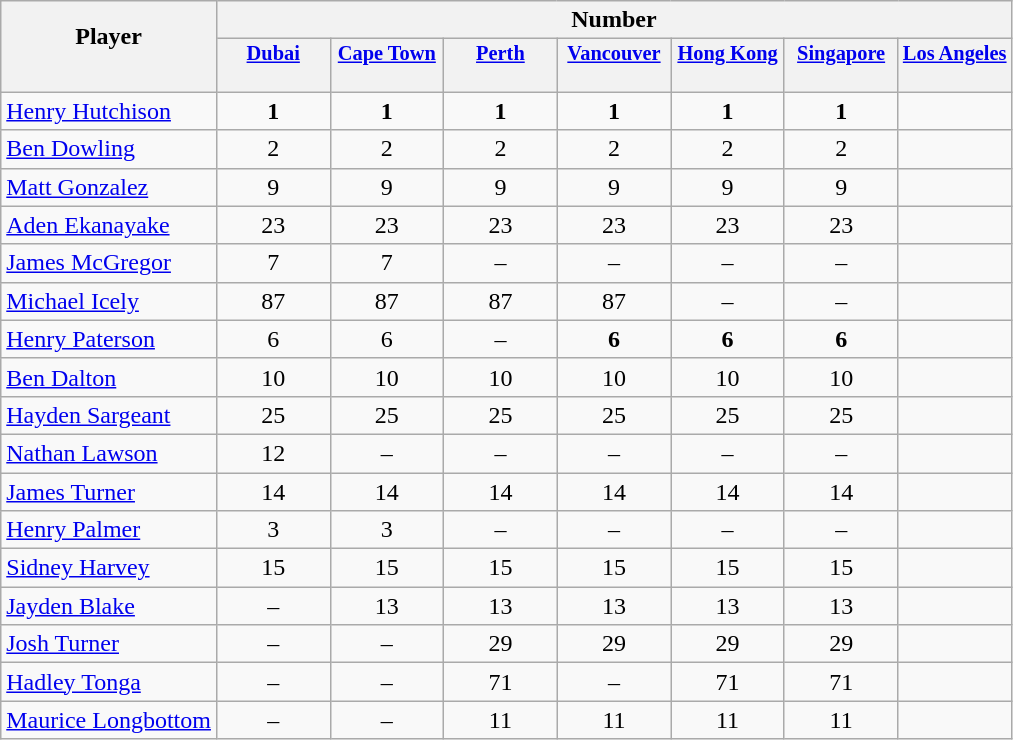<table class="wikitable sortable" style="text-align:center;">
<tr>
<th rowspan="2" style="border-bottom:0px;">Player</th>
<th colspan="7">Number</th>
</tr>
<tr>
<th valign="top" style="width:5.2em; border-bottom:0px; padding:2px; font-size:85%;"><a href='#'>Dubai</a></th>
<th valign="top" style="width:5.2em; border-bottom:0px; padding:2px; font-size:85%;"><a href='#'>Cape Town</a></th>
<th valign="top" style="width:5.2em; border-bottom:0px; padding:2px; font-size:85%;"><a href='#'>Perth</a></th>
<th valign="top" style="width:5.2em; border-bottom:0px; padding:2px; font-size:85%;"><a href='#'>Vancouver</a></th>
<th valign="top" style="width:5.2em; border-bottom:0px; padding:2px; font-size:85%;"><a href='#'>Hong Kong</a></th>
<th valign="top" style="width:5.2em; border-bottom:0px; padding:2px; font-size:85%;"><a href='#'>Singapore</a></th>
<th valign="top" style="width:5.2em; border-bottom:0px; padding:2px; font-size:85%;"><a href='#'>Los Angeles</a></th>
</tr>
<tr style="line-height:8px;">
<th style="border-top:0px;"> </th>
<th style="border-top:0px;"></th>
<th data-sort-type="number" style="border-top:0px;"></th>
<th data-sort-type="number" style="border-top:0px;"></th>
<th data-sort-type="number" style="border-top:0px;"></th>
<th data-sort-type="number" style="border-top:0px;"></th>
<th data-sort-type="number" style="border-top:0px;"></th>
<th data-sort-type="number" style="border-top:0px;"></th>
</tr>
<tr>
<td align="left"><a href='#'>Henry Hutchison</a></td>
<td><strong>1</strong></td>
<td><strong>1</strong></td>
<td><strong>1</strong></td>
<td><strong>1</strong></td>
<td><strong>1</strong></td>
<td><strong>1</strong></td>
<td></td>
</tr>
<tr>
<td align="left"><a href='#'>Ben Dowling</a></td>
<td>2</td>
<td>2</td>
<td>2</td>
<td>2</td>
<td>2</td>
<td>2</td>
<td></td>
</tr>
<tr>
<td align="left"><a href='#'>Matt Gonzalez</a></td>
<td>9</td>
<td>9</td>
<td>9</td>
<td>9</td>
<td>9</td>
<td>9</td>
<td></td>
</tr>
<tr>
<td align="left"><a href='#'>Aden Ekanayake</a></td>
<td>23</td>
<td>23</td>
<td>23</td>
<td>23</td>
<td>23</td>
<td>23</td>
<td></td>
</tr>
<tr>
<td align="left"><a href='#'>James McGregor</a></td>
<td>7</td>
<td>7</td>
<td>–</td>
<td>–</td>
<td>–</td>
<td>–</td>
<td></td>
</tr>
<tr>
<td align="left"><a href='#'>Michael Icely</a></td>
<td>87</td>
<td>87</td>
<td>87</td>
<td>87</td>
<td>–</td>
<td>–</td>
<td></td>
</tr>
<tr>
<td align="left"><a href='#'>Henry Paterson</a></td>
<td>6</td>
<td>6</td>
<td>–</td>
<td><strong>6</strong></td>
<td><strong>6</strong></td>
<td><strong>6</strong></td>
<td></td>
</tr>
<tr>
<td align="left"><a href='#'>Ben Dalton</a></td>
<td>10</td>
<td>10</td>
<td>10</td>
<td>10</td>
<td>10</td>
<td>10</td>
<td></td>
</tr>
<tr>
<td align="left"><a href='#'>Hayden Sargeant</a></td>
<td>25</td>
<td>25</td>
<td>25</td>
<td>25</td>
<td>25</td>
<td>25</td>
<td></td>
</tr>
<tr>
<td align="left"><a href='#'>Nathan Lawson</a></td>
<td>12</td>
<td>–</td>
<td>–</td>
<td>–</td>
<td>–</td>
<td>–</td>
<td></td>
</tr>
<tr>
<td align="left"><a href='#'>James Turner</a></td>
<td>14</td>
<td>14</td>
<td>14</td>
<td>14</td>
<td>14</td>
<td>14</td>
<td></td>
</tr>
<tr>
<td align="left"><a href='#'>Henry Palmer</a></td>
<td>3</td>
<td>3</td>
<td>–</td>
<td>–</td>
<td>–</td>
<td>–</td>
<td></td>
</tr>
<tr>
<td align="left"><a href='#'>Sidney Harvey</a></td>
<td>15</td>
<td>15</td>
<td>15</td>
<td>15</td>
<td>15</td>
<td>15</td>
<td></td>
</tr>
<tr>
<td align="left"><a href='#'>Jayden Blake</a></td>
<td>–</td>
<td>13</td>
<td>13</td>
<td>13</td>
<td>13</td>
<td>13</td>
<td></td>
</tr>
<tr>
<td align="left"><a href='#'>Josh Turner</a></td>
<td>–</td>
<td>–</td>
<td>29</td>
<td>29</td>
<td>29</td>
<td>29</td>
<td></td>
</tr>
<tr>
<td align="left"><a href='#'>Hadley Tonga</a></td>
<td>–</td>
<td>–</td>
<td>71</td>
<td>–</td>
<td>71</td>
<td>71</td>
<td></td>
</tr>
<tr>
<td align="left"><a href='#'>Maurice Longbottom</a></td>
<td>–</td>
<td>–</td>
<td>11</td>
<td>11</td>
<td>11</td>
<td>11</td>
<td></td>
</tr>
</table>
